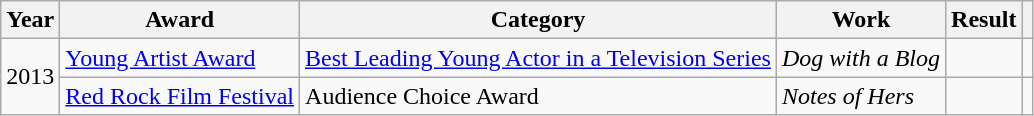<table class="wikitable">
<tr>
<th>Year</th>
<th>Award</th>
<th>Category</th>
<th>Work</th>
<th>Result</th>
<th></th>
</tr>
<tr>
<td rowspan="2">2013</td>
<td><a href='#'>Young Artist Award</a></td>
<td><a href='#'>Best Leading Young Actor in a Television Series</a></td>
<td><em>Dog with a Blog</em></td>
<td></td>
<td style="text-align:center;"></td>
</tr>
<tr>
<td><a href='#'>Red Rock Film Festival</a></td>
<td>Audience Choice Award</td>
<td><em>Notes of Hers</em></td>
<td></td>
<td style="text-align:center;"></td>
</tr>
</table>
